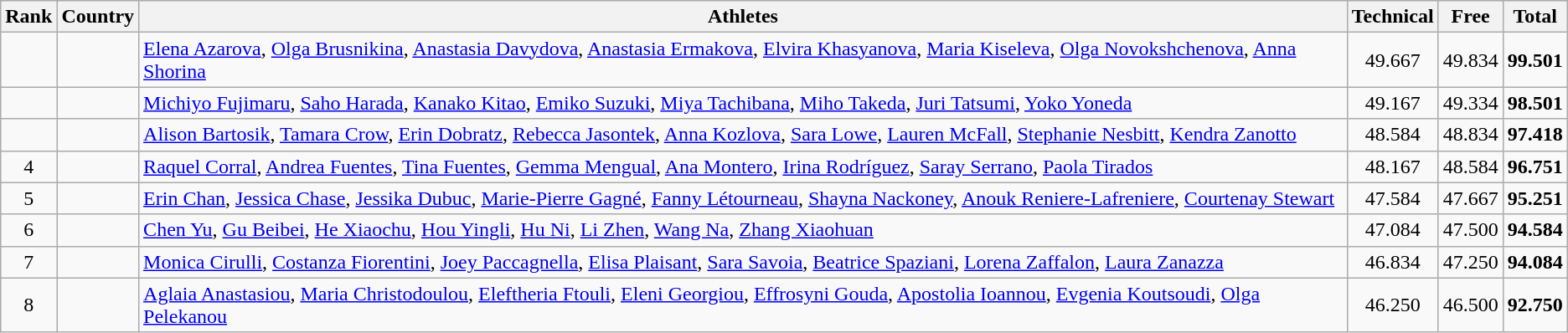<table class="wikitable sortable" style="text-align:center">
<tr>
<th>Rank</th>
<th>Country</th>
<th>Athletes</th>
<th>Technical</th>
<th>Free</th>
<th>Total</th>
</tr>
<tr>
<td></td>
<td align=left></td>
<td align=left><a href='#'>Elena Azarova</a>, <a href='#'>Olga Brusnikina</a>, <a href='#'>Anastasia Davydova</a>, <a href='#'>Anastasia Ermakova</a>, <a href='#'>Elvira Khasyanova</a>, <a href='#'>Maria Kiseleva</a>, <a href='#'>Olga Novokshchenova</a>, <a href='#'>Anna Shorina</a></td>
<td>49.667</td>
<td>49.834</td>
<td><strong>99.501</strong></td>
</tr>
<tr>
<td></td>
<td align=left></td>
<td align=left><a href='#'>Michiyo Fujimaru</a>, <a href='#'>Saho Harada</a>, <a href='#'>Kanako Kitao</a>, <a href='#'>Emiko Suzuki</a>, <a href='#'>Miya Tachibana</a>, <a href='#'>Miho Takeda</a>, <a href='#'>Juri Tatsumi</a>, <a href='#'>Yoko Yoneda</a></td>
<td>49.167</td>
<td>49.334</td>
<td><strong>98.501</strong></td>
</tr>
<tr>
<td></td>
<td align=left></td>
<td align=left><a href='#'>Alison Bartosik</a>, <a href='#'>Tamara Crow</a>, <a href='#'>Erin Dobratz</a>, <a href='#'>Rebecca Jasontek</a>, <a href='#'>Anna Kozlova</a>, <a href='#'>Sara Lowe</a>, <a href='#'>Lauren McFall</a>, <a href='#'>Stephanie Nesbitt</a>, <a href='#'>Kendra Zanotto</a></td>
<td>48.584</td>
<td>48.834</td>
<td><strong>97.418</strong></td>
</tr>
<tr>
<td>4</td>
<td align=left></td>
<td align=left><a href='#'>Raquel Corral</a>, <a href='#'>Andrea Fuentes</a>, <a href='#'>Tina Fuentes</a>, <a href='#'>Gemma Mengual</a>, <a href='#'>Ana Montero</a>, <a href='#'>Irina Rodríguez</a>, <a href='#'>Saray Serrano</a>, <a href='#'>Paola Tirados</a></td>
<td>48.167</td>
<td>48.584</td>
<td><strong>96.751</strong></td>
</tr>
<tr>
<td>5</td>
<td align=left></td>
<td align=left><a href='#'>Erin Chan</a>, <a href='#'>Jessica Chase</a>, <a href='#'>Jessika Dubuc</a>, <a href='#'>Marie-Pierre Gagné</a>, <a href='#'>Fanny Létourneau</a>, <a href='#'>Shayna Nackoney</a>, <a href='#'>Anouk Reniere-Lafreniere</a>, <a href='#'>Courtenay Stewart</a></td>
<td>47.584</td>
<td>47.667</td>
<td><strong>95.251</strong></td>
</tr>
<tr>
<td>6</td>
<td align=left></td>
<td align=left><a href='#'>Chen Yu</a>, <a href='#'>Gu Beibei</a>, <a href='#'>He Xiaochu</a>, <a href='#'>Hou Yingli</a>, <a href='#'>Hu Ni</a>, <a href='#'>Li Zhen</a>, <a href='#'>Wang Na</a>, <a href='#'>Zhang Xiaohuan</a></td>
<td>47.084</td>
<td>47.500</td>
<td><strong>94.584</strong></td>
</tr>
<tr>
<td>7</td>
<td align=left></td>
<td align=left><a href='#'>Monica Cirulli</a>, <a href='#'>Costanza Fiorentini</a>, <a href='#'>Joey Paccagnella</a>, <a href='#'>Elisa Plaisant</a>, <a href='#'>Sara Savoia</a>, <a href='#'>Beatrice Spaziani</a>, <a href='#'>Lorena Zaffalon</a>, <a href='#'>Laura Zanazza</a></td>
<td>46.834</td>
<td>47.250</td>
<td><strong>94.084</strong></td>
</tr>
<tr>
<td>8</td>
<td align=left></td>
<td align=left><a href='#'>Aglaia Anastasiou</a>, <a href='#'>Maria Christodoulou</a>, <a href='#'>Eleftheria Ftouli</a>, <a href='#'>Eleni Georgiou</a>, <a href='#'>Effrosyni Gouda</a>, <a href='#'>Apostolia Ioannou</a>, <a href='#'>Evgenia Koutsoudi</a>, <a href='#'>Olga Pelekanou</a></td>
<td>46.250</td>
<td>46.500</td>
<td><strong>92.750</strong></td>
</tr>
</table>
